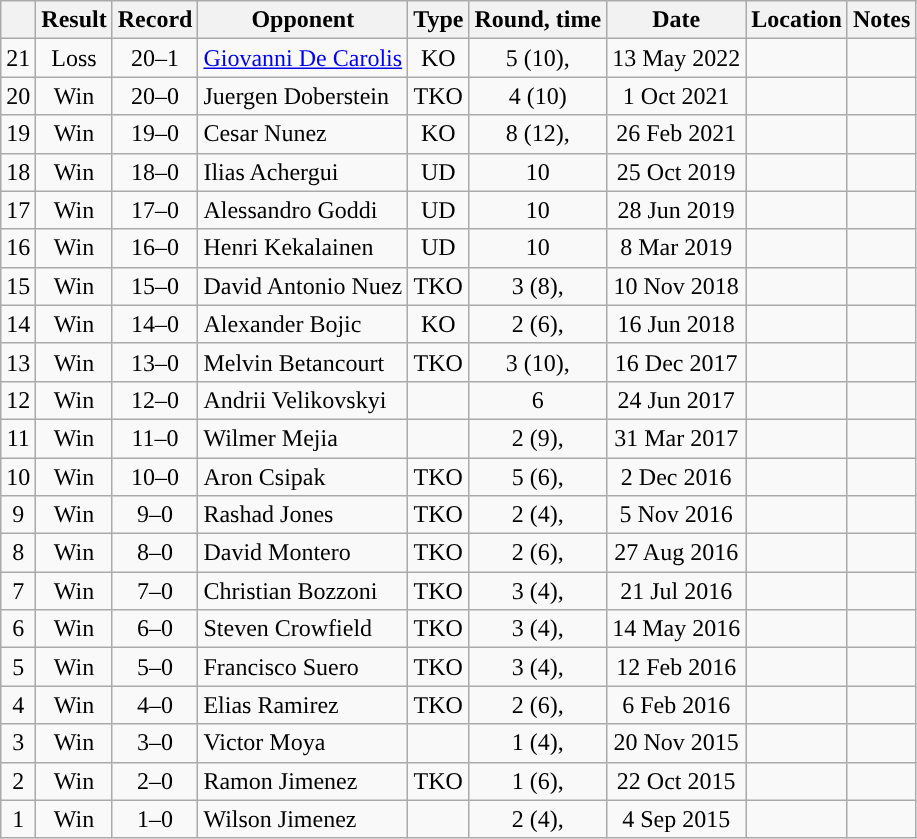<table class="wikitable" style="text-align:center">
<tr>
<th></th>
<th>Result</th>
<th>Record</th>
<th>Opponent</th>
<th>Type</th>
<th>Round, time</th>
<th>Date</th>
<th>Location</th>
<th>Notes</th>
</tr>
<tr>
<td>21</td>
<td>Loss</td>
<td>20–1</td>
<td align=left> <a href='#'>Giovanni De Carolis</a></td>
<td>KO</td>
<td>5 (10), </td>
<td>13 May 2022</td>
<td align=left></td>
<td align=left></td>
</tr>
<tr>
<td>20</td>
<td>Win</td>
<td>20–0</td>
<td align=left> Juergen Doberstein</td>
<td>TKO</td>
<td>4 (10)</td>
<td>1 Oct 2021</td>
<td align=left></td>
<td align=left></td>
</tr>
<tr>
<td>19</td>
<td>Win</td>
<td>19–0</td>
<td align=left> Cesar Nunez</td>
<td>KO</td>
<td>8 (12), </td>
<td>26 Feb 2021</td>
<td align=left></td>
<td align=left></td>
</tr>
<tr>
<td>18</td>
<td>Win</td>
<td>18–0</td>
<td align=left> Ilias Achergui</td>
<td>UD</td>
<td>10</td>
<td>25 Oct 2019</td>
<td align=left></td>
<td align=left></td>
</tr>
<tr>
<td>17</td>
<td>Win</td>
<td>17–0</td>
<td align=left> Alessandro Goddi</td>
<td>UD</td>
<td>10</td>
<td>28 Jun 2019</td>
<td align=left></td>
<td align=left></td>
</tr>
<tr>
<td>16</td>
<td>Win</td>
<td>16–0</td>
<td align=left> Henri Kekalainen</td>
<td>UD</td>
<td>10</td>
<td>8 Mar 2019</td>
<td align=left></td>
<td align=left></td>
</tr>
<tr>
<td>15</td>
<td>Win</td>
<td>15–0</td>
<td align=left> David Antonio Nuez</td>
<td>TKO</td>
<td>3 (8), </td>
<td>10 Nov 2018</td>
<td align=left></td>
<td></td>
</tr>
<tr>
<td>14</td>
<td>Win</td>
<td>14–0</td>
<td align=left> Alexander Bojic</td>
<td>KO</td>
<td>2 (6), </td>
<td>16 Jun 2018</td>
<td align=left></td>
<td></td>
</tr>
<tr>
<td>13</td>
<td>Win</td>
<td>13–0</td>
<td align=left> Melvin Betancourt</td>
<td>TKO</td>
<td>3 (10), </td>
<td>16 Dec 2017</td>
<td align=left></td>
<td></td>
</tr>
<tr>
<td>12</td>
<td>Win</td>
<td>12–0</td>
<td align=left> Andrii Velikovskyi</td>
<td></td>
<td>6</td>
<td>24 Jun 2017</td>
<td align=left></td>
<td></td>
</tr>
<tr>
<td>11</td>
<td>Win</td>
<td>11–0</td>
<td align=left> Wilmer Mejia</td>
<td></td>
<td>2 (9), </td>
<td>31 Mar 2017</td>
<td align=left></td>
<td align=left></td>
</tr>
<tr>
<td>10</td>
<td>Win</td>
<td>10–0</td>
<td align=left> Aron Csipak</td>
<td>TKO</td>
<td>5 (6), </td>
<td>2 Dec 2016</td>
<td align=left></td>
</tr>
<tr>
<td>9</td>
<td>Win</td>
<td>9–0</td>
<td align=left> Rashad Jones</td>
<td>TKO</td>
<td>2 (4), </td>
<td>5 Nov 2016</td>
<td align=left></td>
<td></td>
</tr>
<tr>
<td>8</td>
<td>Win</td>
<td>8–0</td>
<td align=left> David Montero</td>
<td>TKO</td>
<td>2 (6), </td>
<td>27 Aug 2016</td>
<td align=left></td>
<td></td>
</tr>
<tr>
<td>7</td>
<td>Win</td>
<td>7–0</td>
<td align=left> Christian Bozzoni</td>
<td>TKO</td>
<td>3 (4), </td>
<td>21 Jul 2016</td>
<td align=left></td>
<td></td>
</tr>
<tr>
<td>6</td>
<td>Win</td>
<td>6–0</td>
<td align=left> Steven Crowfield</td>
<td>TKO</td>
<td>3 (4), </td>
<td>14 May 2016</td>
<td align=left></td>
<td></td>
</tr>
<tr>
<td>5</td>
<td>Win</td>
<td>5–0</td>
<td align=left> Francisco Suero</td>
<td>TKO</td>
<td>3 (4), </td>
<td>12 Feb 2016</td>
<td align=left></td>
<td></td>
</tr>
<tr>
<td>4</td>
<td>Win</td>
<td>4–0</td>
<td align=left> Elias Ramirez</td>
<td>TKO</td>
<td>2 (6), </td>
<td>6 Feb 2016</td>
<td align=left></td>
<td></td>
</tr>
<tr>
<td>3</td>
<td>Win</td>
<td>3–0</td>
<td align=left> Victor Moya</td>
<td></td>
<td>1 (4), </td>
<td>20 Nov 2015</td>
<td align=left></td>
<td></td>
</tr>
<tr>
<td>2</td>
<td>Win</td>
<td>2–0</td>
<td align=left> Ramon Jimenez</td>
<td>TKO</td>
<td>1 (6), </td>
<td>22 Oct 2015</td>
<td align=left></td>
<td></td>
</tr>
<tr>
<td>1</td>
<td>Win</td>
<td>1–0</td>
<td align=left> Wilson Jimenez</td>
<td></td>
<td>2 (4), </td>
<td>4 Sep 2015</td>
<td align=left></td>
<td></td>
</tr>
</table>
